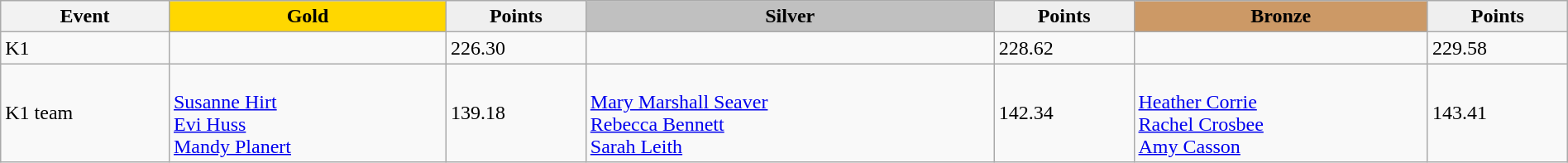<table class="wikitable" width=100%>
<tr>
<th>Event</th>
<td align=center bgcolor="gold"><strong>Gold</strong></td>
<td align=center bgcolor="EFEFEF"><strong>Points</strong></td>
<td align=center bgcolor="silver"><strong>Silver</strong></td>
<td align=center bgcolor="EFEFEF"><strong>Points</strong></td>
<td align=center bgcolor="CC9966"><strong>Bronze</strong></td>
<td align=center bgcolor="EFEFEF"><strong>Points</strong></td>
</tr>
<tr>
<td>K1</td>
<td></td>
<td>226.30</td>
<td></td>
<td>228.62</td>
<td></td>
<td>229.58</td>
</tr>
<tr>
<td>K1 team</td>
<td><br><a href='#'>Susanne Hirt</a><br><a href='#'>Evi Huss</a><br><a href='#'>Mandy Planert</a></td>
<td>139.18</td>
<td><br><a href='#'>Mary Marshall Seaver</a><br><a href='#'>Rebecca Bennett</a><br><a href='#'>Sarah Leith</a></td>
<td>142.34</td>
<td><br><a href='#'>Heather Corrie</a><br><a href='#'>Rachel Crosbee</a><br><a href='#'>Amy Casson</a></td>
<td>143.41</td>
</tr>
</table>
